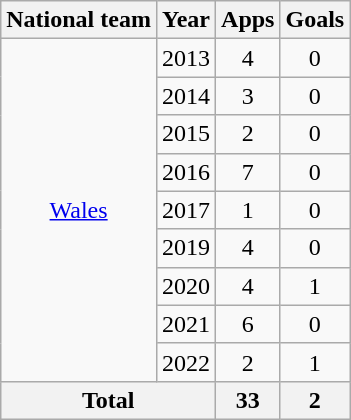<table class="wikitable" style="text-align: center;">
<tr>
<th>National team</th>
<th>Year</th>
<th>Apps</th>
<th>Goals</th>
</tr>
<tr>
<td rowspan="9"><a href='#'>Wales</a></td>
<td>2013</td>
<td>4</td>
<td>0</td>
</tr>
<tr>
<td>2014</td>
<td>3</td>
<td>0</td>
</tr>
<tr>
<td>2015</td>
<td>2</td>
<td>0</td>
</tr>
<tr>
<td>2016</td>
<td>7</td>
<td>0</td>
</tr>
<tr>
<td>2017</td>
<td>1</td>
<td>0</td>
</tr>
<tr>
<td>2019</td>
<td>4</td>
<td>0</td>
</tr>
<tr>
<td>2020</td>
<td>4</td>
<td>1</td>
</tr>
<tr>
<td>2021</td>
<td>6</td>
<td>0</td>
</tr>
<tr>
<td>2022</td>
<td>2</td>
<td>1</td>
</tr>
<tr>
<th colspan=2>Total</th>
<th>33</th>
<th>2</th>
</tr>
</table>
